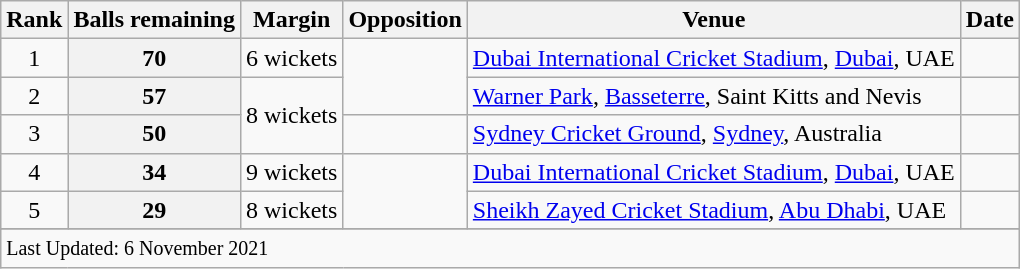<table class="wikitable plainrowheaders sortable">
<tr>
<th scope=col>Rank</th>
<th scope=col>Balls remaining</th>
<th scope=col>Margin</th>
<th scope=col>Opposition</th>
<th scope=col>Venue</th>
<th scope=col>Date</th>
</tr>
<tr>
<td align=center>1</td>
<th scope=row style=text-align:center>70</th>
<td scope=row style=text-align:center;>6 wickets</td>
<td rowspan=2></td>
<td><a href='#'>Dubai International Cricket Stadium</a>, <a href='#'>Dubai</a>, UAE</td>
<td> </td>
</tr>
<tr>
<td align=center>2</td>
<th scope=row style=text-align:center>57</th>
<td scope=row style=text-align:center; rowspan=2>8 wickets</td>
<td><a href='#'>Warner Park</a>, <a href='#'>Basseterre</a>, Saint Kitts and Nevis</td>
<td></td>
</tr>
<tr>
<td align=center>3</td>
<th scope=row style=text-align:center>50</th>
<td></td>
<td><a href='#'>Sydney Cricket Ground</a>, <a href='#'>Sydney</a>, Australia</td>
<td></td>
</tr>
<tr>
<td align=center>4</td>
<th scope=row style=text-align:center>34</th>
<td scope=row style=text-align:center;>9 wickets</td>
<td rowspan=2></td>
<td><a href='#'>Dubai International Cricket Stadium</a>, <a href='#'>Dubai</a>, UAE</td>
<td></td>
</tr>
<tr>
<td align=center>5</td>
<th scope=row style=text-align:center>29</th>
<td scope=row style=text-align:center;>8 wickets</td>
<td><a href='#'>Sheikh Zayed Cricket Stadium</a>, <a href='#'>Abu Dhabi</a>, UAE</td>
<td></td>
</tr>
<tr>
</tr>
<tr class=sortbottom>
<td colspan=6><small>Last Updated: 6 November 2021</small></td>
</tr>
</table>
